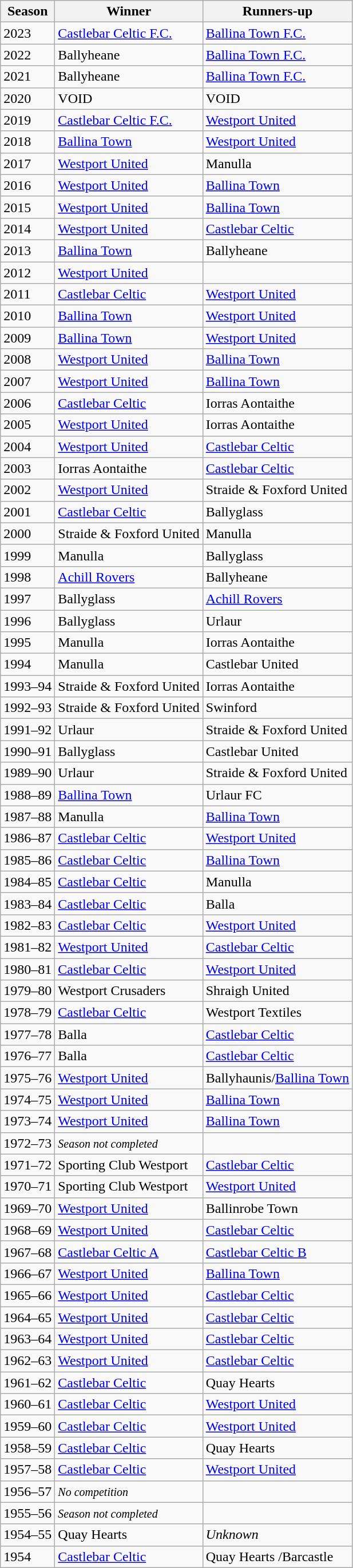<table class="wikitable collapsible">
<tr>
<th>Season</th>
<th>Winner</th>
<th>Runners-up</th>
</tr>
<tr>
<td>2023</td>
<td><a href='#'>Castlebar Celtic F.C.</a></td>
<td><a href='#'>Ballina Town F.C.</a></td>
</tr>
<tr>
<td>2022</td>
<td>Ballyheane</td>
<td><a href='#'>Ballina Town F.C.</a></td>
</tr>
<tr>
<td>2021</td>
<td>Ballyheane</td>
<td><a href='#'>Ballina Town F.C.</a></td>
</tr>
<tr>
<td>2020</td>
<td VOID.>VOID</td>
<td>VOID</td>
</tr>
<tr>
<td>2019</td>
<td [Castlebar Celtic.><a href='#'>Castlebar Celtic F.C.</a></td>
<td><a href='#'>Westport United</a></td>
</tr>
<tr>
<td>2018</td>
<td><a href='#'>Ballina Town</a></td>
<td><a href='#'>Westport United</a></td>
</tr>
<tr>
<td>2017</td>
<td><a href='#'>Westport United</a></td>
<td>Manulla</td>
</tr>
<tr>
<td>2016</td>
<td><a href='#'>Westport United</a></td>
<td><a href='#'>Ballina Town</a></td>
</tr>
<tr>
<td>2015</td>
<td><a href='#'>Westport United</a></td>
<td><a href='#'>Ballina Town</a></td>
</tr>
<tr>
<td>2014</td>
<td><a href='#'>Westport United</a></td>
<td><a href='#'>Castlebar Celtic</a></td>
</tr>
<tr>
<td>2013</td>
<td><a href='#'>Ballina Town</a></td>
<td>Ballyheane</td>
</tr>
<tr>
<td>2012</td>
<td><a href='#'>Westport United</a></td>
<td></td>
</tr>
<tr>
<td>2011</td>
<td><a href='#'>Castlebar Celtic</a></td>
<td><a href='#'>Westport United</a></td>
</tr>
<tr>
<td>2010</td>
<td><a href='#'>Ballina Town</a></td>
<td><a href='#'>Westport United</a></td>
</tr>
<tr>
<td>2009</td>
<td><a href='#'>Ballina Town</a></td>
<td><a href='#'>Westport United</a></td>
</tr>
<tr>
<td>2008</td>
<td><a href='#'>Westport United</a></td>
<td><a href='#'>Ballina Town</a></td>
</tr>
<tr>
<td>2007</td>
<td><a href='#'>Westport United</a></td>
<td><a href='#'>Ballina Town</a></td>
</tr>
<tr>
<td>2006</td>
<td><a href='#'>Castlebar Celtic</a></td>
<td>Iorras Aontaithe</td>
</tr>
<tr>
<td>2005</td>
<td><a href='#'>Westport United</a></td>
<td>Iorras Aontaithe</td>
</tr>
<tr>
<td>2004</td>
<td><a href='#'>Westport United</a></td>
<td><a href='#'>Castlebar Celtic</a></td>
</tr>
<tr>
<td>2003</td>
<td>Iorras Aontaithe</td>
<td><a href='#'>Castlebar Celtic</a></td>
</tr>
<tr>
<td>2002</td>
<td><a href='#'>Westport United</a></td>
<td>Straide & Foxford United</td>
</tr>
<tr>
<td>2001</td>
<td><a href='#'>Castlebar Celtic</a></td>
<td>Ballyglass</td>
</tr>
<tr>
<td>2000</td>
<td>Straide & Foxford United</td>
<td>Manulla</td>
</tr>
<tr>
<td>1999</td>
<td>Manulla</td>
<td>Ballyglass</td>
</tr>
<tr>
<td>1998</td>
<td><a href='#'>Achill Rovers</a></td>
<td>Ballyheane</td>
</tr>
<tr>
<td>1997</td>
<td>Ballyglass</td>
<td><a href='#'>Achill Rovers</a></td>
</tr>
<tr>
<td>1996</td>
<td>Ballyglass</td>
<td>Urlaur</td>
</tr>
<tr>
<td>1995</td>
<td>Manulla</td>
<td>Iorras Aontaithe</td>
</tr>
<tr>
<td>1994</td>
<td>Manulla</td>
<td>Castlebar United</td>
</tr>
<tr>
<td>1993–94</td>
<td>Straide & Foxford United</td>
<td>Iorras Aontaithe</td>
</tr>
<tr>
<td>1992–93</td>
<td>Straide & Foxford United</td>
<td>Swinford</td>
</tr>
<tr>
<td>1991–92</td>
<td>Urlaur</td>
<td>Straide & Foxford United</td>
</tr>
<tr>
<td>1990–91</td>
<td>Ballyglass</td>
<td>Castlebar United</td>
</tr>
<tr>
<td>1989–90</td>
<td>Urlaur</td>
<td>Straide & Foxford United</td>
</tr>
<tr>
<td>1988–89</td>
<td><a href='#'>Ballina Town</a></td>
<td>Urlaur FC</td>
</tr>
<tr>
<td>1987–88</td>
<td>Manulla</td>
<td><a href='#'>Ballina Town</a></td>
</tr>
<tr>
<td>1986–87</td>
<td><a href='#'>Castlebar Celtic</a></td>
<td><a href='#'>Westport United</a></td>
</tr>
<tr>
<td>1985–86</td>
<td><a href='#'>Castlebar Celtic</a></td>
<td><a href='#'>Ballina Town</a></td>
</tr>
<tr>
<td>1984–85</td>
<td><a href='#'>Castlebar Celtic</a></td>
<td>Manulla</td>
</tr>
<tr>
<td>1983–84</td>
<td><a href='#'>Castlebar Celtic</a></td>
<td>Balla</td>
</tr>
<tr>
<td>1982–83</td>
<td><a href='#'>Castlebar Celtic</a></td>
<td><a href='#'>Westport United</a></td>
</tr>
<tr>
<td>1981–82</td>
<td><a href='#'>Westport United</a></td>
<td><a href='#'>Castlebar Celtic</a></td>
</tr>
<tr>
<td>1980–81</td>
<td><a href='#'>Castlebar Celtic</a></td>
<td><a href='#'>Westport United</a></td>
</tr>
<tr>
<td>1979–80</td>
<td>Westport Crusaders</td>
<td>Shraigh United</td>
</tr>
<tr>
<td>1978–79</td>
<td><a href='#'>Castlebar Celtic</a></td>
<td>Westport Textiles</td>
</tr>
<tr>
<td>1977–78</td>
<td>Balla</td>
<td><a href='#'>Castlebar Celtic</a></td>
</tr>
<tr>
<td>1976–77</td>
<td>Balla</td>
<td><a href='#'>Castlebar Celtic</a></td>
</tr>
<tr>
<td>1975–76</td>
<td><a href='#'>Westport United</a></td>
<td>Ballyhaunis/<a href='#'>Ballina Town</a></td>
</tr>
<tr>
<td>1974–75</td>
<td><a href='#'>Westport United</a></td>
<td><a href='#'>Ballina Town</a></td>
</tr>
<tr>
<td>1973–74</td>
<td><a href='#'>Westport United</a></td>
<td><a href='#'>Ballina Town</a></td>
</tr>
<tr>
<td>1972–73</td>
<td><small><em>Season not completed</em></small></td>
<td></td>
</tr>
<tr>
<td>1971–72</td>
<td>Sporting Club Westport</td>
<td><a href='#'>Castlebar Celtic</a></td>
</tr>
<tr>
<td>1970–71</td>
<td>Sporting Club Westport</td>
<td><a href='#'>Westport United</a></td>
</tr>
<tr>
<td>1969–70</td>
<td><a href='#'>Westport United</a></td>
<td>Ballinrobe Town</td>
</tr>
<tr>
<td>1968–69</td>
<td><a href='#'>Westport United</a></td>
<td><a href='#'>Castlebar Celtic</a></td>
</tr>
<tr>
<td>1967–68</td>
<td><a href='#'>Castlebar Celtic A</a></td>
<td><a href='#'>Castlebar Celtic B</a></td>
</tr>
<tr>
<td>1966–67</td>
<td><a href='#'>Westport United</a></td>
<td><a href='#'>Ballina Town</a></td>
</tr>
<tr>
<td>1965–66</td>
<td><a href='#'>Westport United</a></td>
<td><a href='#'>Castlebar Celtic</a></td>
</tr>
<tr>
<td>1964–65</td>
<td><a href='#'>Westport United</a></td>
<td><a href='#'>Castlebar Celtic</a></td>
</tr>
<tr>
<td>1963–64</td>
<td><a href='#'>Westport United</a></td>
<td><a href='#'>Castlebar Celtic</a></td>
</tr>
<tr>
<td>1962–63</td>
<td><a href='#'>Westport United</a></td>
<td><a href='#'>Castlebar Celtic</a></td>
</tr>
<tr>
<td>1961–62</td>
<td><a href='#'>Castlebar Celtic</a></td>
<td>Quay Hearts</td>
</tr>
<tr>
<td>1960–61</td>
<td><a href='#'>Castlebar Celtic</a></td>
<td><a href='#'>Westport United</a></td>
</tr>
<tr>
<td>1959–60</td>
<td><a href='#'>Castlebar Celtic</a></td>
<td><a href='#'>Westport United</a></td>
</tr>
<tr>
<td>1958–59</td>
<td><a href='#'>Castlebar Celtic</a></td>
<td>Quay Hearts</td>
</tr>
<tr>
<td>1957–58</td>
<td><a href='#'>Castlebar Celtic</a></td>
<td><a href='#'>Westport United</a></td>
</tr>
<tr>
<td>1956–57</td>
<td><small><em>No competition</em></small></td>
<td></td>
</tr>
<tr>
<td>1955–56</td>
<td><small><em>Season not completed</em></small></td>
<td></td>
</tr>
<tr>
<td>1954–55</td>
<td>Quay Hearts</td>
<td><em>Unknown</em></td>
</tr>
<tr>
<td>1954</td>
<td><a href='#'>Castlebar Celtic</a></td>
<td>Quay Hearts /Barcastle</td>
</tr>
</table>
